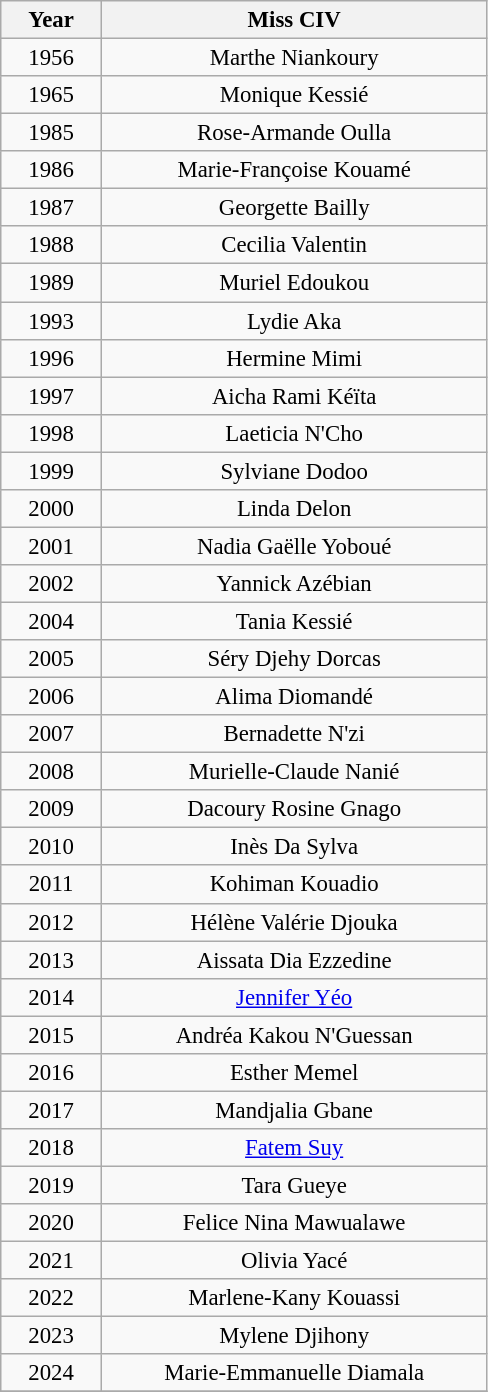<table class="wikitable sortable" style="font-size: 95%; text-align:center">
<tr>
<th width="60">Year</th>
<th width="250">Miss CIV</th>
</tr>
<tr>
<td>1956</td>
<td>Marthe Niankoury</td>
</tr>
<tr>
<td>1965</td>
<td>Monique Kessié</td>
</tr>
<tr>
<td>1985</td>
<td>Rose-Armande Oulla</td>
</tr>
<tr>
<td>1986</td>
<td>Marie-Françoise Kouamé</td>
</tr>
<tr>
<td>1987</td>
<td>Georgette Bailly</td>
</tr>
<tr>
<td>1988</td>
<td>Cecilia Valentin</td>
</tr>
<tr>
<td>1989</td>
<td>Muriel Edoukou</td>
</tr>
<tr>
<td>1993</td>
<td>Lydie Aka</td>
</tr>
<tr>
<td>1996</td>
<td>Hermine Mimi</td>
</tr>
<tr>
<td>1997</td>
<td>Aicha Rami Kéïta</td>
</tr>
<tr>
<td>1998</td>
<td>Laeticia N'Cho</td>
</tr>
<tr>
<td>1999</td>
<td>Sylviane Dodoo</td>
</tr>
<tr>
<td>2000</td>
<td>Linda Delon</td>
</tr>
<tr>
<td>2001</td>
<td>Nadia Gaëlle Yoboué</td>
</tr>
<tr>
<td>2002</td>
<td>Yannick Azébian</td>
</tr>
<tr>
<td>2004</td>
<td>Tania Kessié</td>
</tr>
<tr>
<td>2005</td>
<td>Séry Djehy Dorcas</td>
</tr>
<tr>
<td>2006</td>
<td>Alima Diomandé</td>
</tr>
<tr>
<td>2007</td>
<td>Bernadette N'zi</td>
</tr>
<tr>
<td>2008</td>
<td>Murielle-Claude Nanié</td>
</tr>
<tr>
<td>2009</td>
<td>Dacoury Rosine Gnago</td>
</tr>
<tr>
<td>2010</td>
<td>Inès Da Sylva</td>
</tr>
<tr>
<td>2011</td>
<td>Kohiman Kouadio</td>
</tr>
<tr>
<td>2012</td>
<td>Hélène Valérie Djouka</td>
</tr>
<tr>
<td>2013</td>
<td>Aissata Dia Ezzedine</td>
</tr>
<tr>
<td>2014</td>
<td><a href='#'>Jennifer Yéo</a></td>
</tr>
<tr>
<td>2015</td>
<td>Andréa Kakou N'Guessan</td>
</tr>
<tr>
<td>2016</td>
<td>Esther Memel</td>
</tr>
<tr>
<td>2017</td>
<td>Mandjalia Gbane</td>
</tr>
<tr>
<td>2018</td>
<td><a href='#'>Fatem Suy</a></td>
</tr>
<tr>
<td>2019</td>
<td>Tara Gueye</td>
</tr>
<tr>
<td>2020</td>
<td>Felice Nina Mawualawe</td>
</tr>
<tr>
<td>2021</td>
<td>Olivia Yacé</td>
</tr>
<tr>
<td>2022</td>
<td>Marlene-Kany Kouassi</td>
</tr>
<tr>
<td>2023</td>
<td>Mylene Djihony</td>
</tr>
<tr>
<td>2024</td>
<td>Marie-Emmanuelle Diamala</td>
</tr>
<tr>
</tr>
</table>
